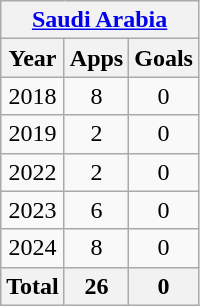<table class="wikitable" style="text-align:center">
<tr>
<th colspan=3><a href='#'>Saudi Arabia</a></th>
</tr>
<tr>
<th>Year</th>
<th>Apps</th>
<th>Goals</th>
</tr>
<tr>
<td>2018</td>
<td>8</td>
<td>0</td>
</tr>
<tr>
<td>2019</td>
<td>2</td>
<td>0</td>
</tr>
<tr>
<td>2022</td>
<td>2</td>
<td>0</td>
</tr>
<tr>
<td>2023</td>
<td>6</td>
<td>0</td>
</tr>
<tr>
<td>2024</td>
<td>8</td>
<td>0</td>
</tr>
<tr>
<th>Total</th>
<th>26</th>
<th>0</th>
</tr>
</table>
